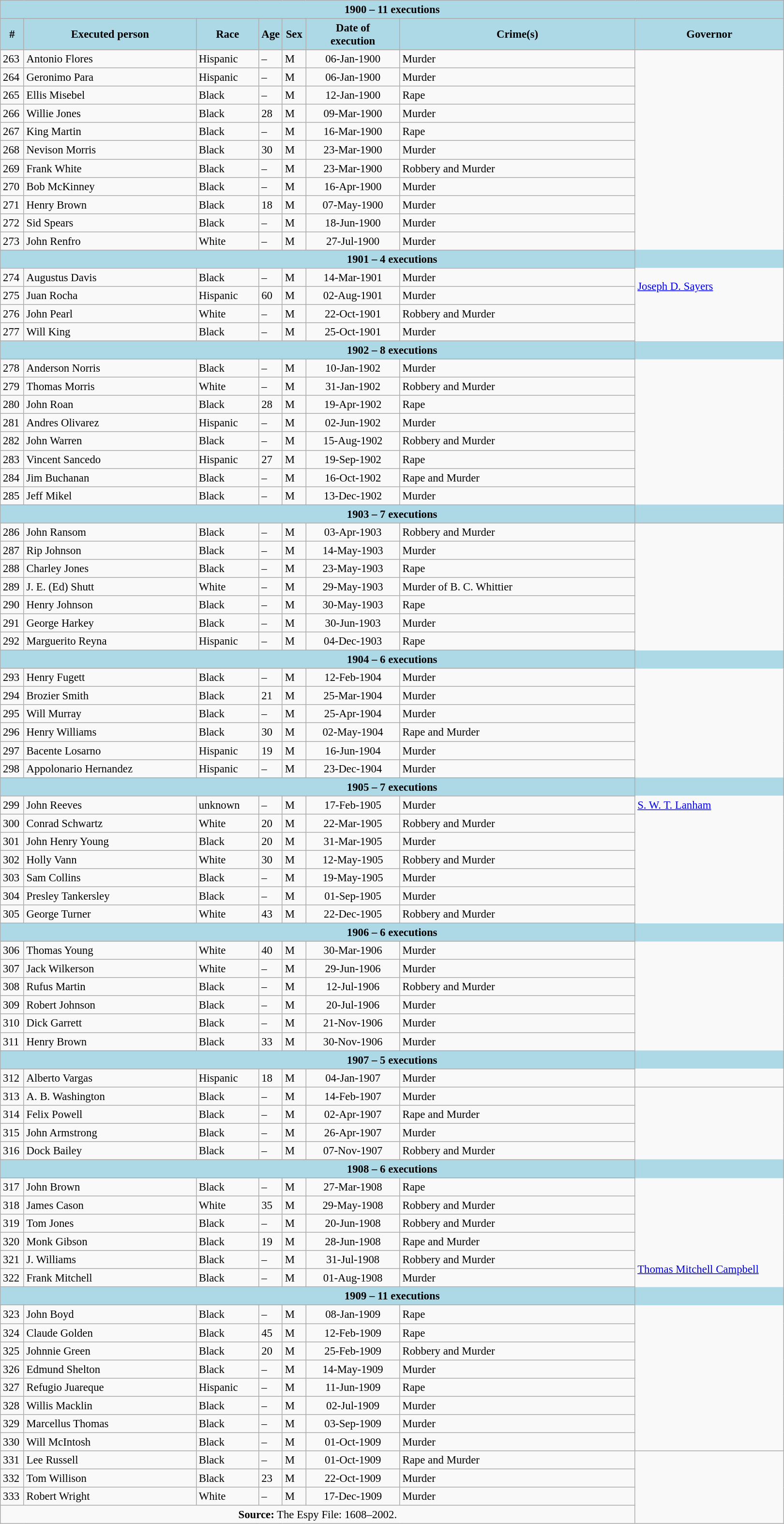<table class="wikitable" style="font-size:95%; ">
<tr>
<th colspan="8" style="background-color:#ADD8E6">1900 – 11 executions</th>
</tr>
<tr>
<th style="background-color:#ADD8E6" width="3%">#</th>
<th style="background-color:#ADD8E6" width="22%">Executed person</th>
<th style="background-color:#ADD8E6" width="8%">Race</th>
<th style="background-color:#ADD8E6" width="3%">Age</th>
<th style="background-color:#ADD8E6" width="3%">Sex</th>
<th style="background-color:#ADD8E6" width="12%">Date of <br>execution</th>
<th style="background-color:#ADD8E6" width="30%">Crime(s)</th>
<th style="background-color:#ADD8E6" width="30%">Governor</th>
</tr>
<tr>
<td>263</td>
<td>Antonio Flores</td>
<td>Hispanic</td>
<td>–</td>
<td>M</td>
<td align=center>06-Jan-1900</td>
<td>Murder</td>
<td Rowspan="26"><a href='#'>Joseph D. Sayers</a></td>
</tr>
<tr>
<td>264</td>
<td>Geronimo Para</td>
<td>Hispanic</td>
<td>–</td>
<td>M</td>
<td align=center>06-Jan-1900</td>
<td>Murder</td>
</tr>
<tr>
<td>265</td>
<td>Ellis Misebel</td>
<td>Black</td>
<td>–</td>
<td>M</td>
<td align=center>12-Jan-1900</td>
<td>Rape</td>
</tr>
<tr>
<td>266</td>
<td>Willie Jones</td>
<td>Black</td>
<td>28</td>
<td>M</td>
<td align=center>09-Mar-1900</td>
<td>Murder</td>
</tr>
<tr>
<td>267</td>
<td>King Martin</td>
<td>Black</td>
<td>–</td>
<td>M</td>
<td align=center>16-Mar-1900</td>
<td>Rape</td>
</tr>
<tr>
<td>268</td>
<td>Nevison Morris</td>
<td>Black</td>
<td>30</td>
<td>M</td>
<td align=center>23-Mar-1900</td>
<td>Murder</td>
</tr>
<tr>
<td>269</td>
<td>Frank White</td>
<td>Black</td>
<td>–</td>
<td>M</td>
<td align=center>23-Mar-1900</td>
<td>Robbery and Murder</td>
</tr>
<tr>
<td>270</td>
<td>Bob McKinney</td>
<td>Black</td>
<td>–</td>
<td>M</td>
<td align=center>16-Apr-1900</td>
<td>Murder</td>
</tr>
<tr>
<td>271</td>
<td>Henry Brown</td>
<td>Black</td>
<td>18</td>
<td>M</td>
<td align=center>07-May-1900</td>
<td>Murder</td>
</tr>
<tr>
<td>272</td>
<td>Sid Spears</td>
<td>Black</td>
<td>–</td>
<td>M</td>
<td align=center>18-Jun-1900</td>
<td>Murder</td>
</tr>
<tr>
<td>273</td>
<td>John Renfro</td>
<td>White</td>
<td>–</td>
<td>M</td>
<td align=center>27-Jul-1900</td>
<td>Murder</td>
</tr>
<tr>
<th colspan="8" style="background-color:#ADD8E6">1901 – 4 executions</th>
</tr>
<tr>
<td>274</td>
<td>Augustus Davis</td>
<td>Black</td>
<td>–</td>
<td>M</td>
<td align=center>14-Mar-1901</td>
<td>Murder</td>
</tr>
<tr>
<td>275</td>
<td>Juan Rocha</td>
<td>Hispanic</td>
<td>60</td>
<td>M</td>
<td align=center>02-Aug-1901</td>
<td>Murder</td>
</tr>
<tr>
<td>276</td>
<td>John Pearl</td>
<td>White</td>
<td>–</td>
<td>M</td>
<td align=center>22-Oct-1901</td>
<td>Robbery and Murder</td>
</tr>
<tr>
<td>277</td>
<td>Will King</td>
<td>Black</td>
<td>–</td>
<td>M</td>
<td align=center>25-Oct-1901</td>
<td>Murder</td>
</tr>
<tr>
<th colspan="8" style="background-color:#ADD8E6">1902 – 8 executions</th>
</tr>
<tr>
<td>278</td>
<td>Anderson Norris</td>
<td>Black</td>
<td>–</td>
<td>M</td>
<td align=center>10-Jan-1902</td>
<td>Murder</td>
</tr>
<tr>
<td>279</td>
<td>Thomas Morris</td>
<td>White</td>
<td>–</td>
<td>M</td>
<td align=center>31-Jan-1902</td>
<td>Robbery and Murder</td>
</tr>
<tr>
<td>280</td>
<td>John Roan</td>
<td>Black</td>
<td>28</td>
<td>M</td>
<td align=center>19-Apr-1902</td>
<td>Rape</td>
</tr>
<tr>
<td>281</td>
<td>Andres Olivarez</td>
<td>Hispanic</td>
<td>–</td>
<td>M</td>
<td align=center>02-Jun-1902</td>
<td>Murder</td>
</tr>
<tr>
<td>282</td>
<td>John Warren</td>
<td>Black</td>
<td>–</td>
<td>M</td>
<td align=center>15-Aug-1902</td>
<td>Robbery and Murder</td>
</tr>
<tr>
<td>283</td>
<td>Vincent Sancedo</td>
<td>Hispanic</td>
<td>27</td>
<td>M</td>
<td align=center>19-Sep-1902</td>
<td>Rape</td>
</tr>
<tr>
<td>284</td>
<td>Jim Buchanan</td>
<td>Black</td>
<td>–</td>
<td>M</td>
<td align=center>16-Oct-1902</td>
<td>Rape and Murder</td>
</tr>
<tr>
<td>285</td>
<td>Jeff Mikel</td>
<td>Black</td>
<td>–</td>
<td>M</td>
<td align=center>13-Dec-1902</td>
<td>Murder</td>
</tr>
<tr>
<th colspan="8" style="background-color:#ADD8E6">1903 – 7 executions</th>
</tr>
<tr>
<td>286</td>
<td>John Ransom</td>
<td>Black</td>
<td>–</td>
<td>M</td>
<td align=center>03-Apr-1903</td>
<td>Robbery and Murder</td>
<td Rowspan="31"><a href='#'>S. W. T. Lanham</a></td>
</tr>
<tr>
<td>287</td>
<td>Rip Johnson</td>
<td>Black</td>
<td>–</td>
<td>M</td>
<td align=center>14-May-1903</td>
<td>Murder</td>
</tr>
<tr>
<td>288</td>
<td>Charley Jones</td>
<td>Black</td>
<td>–</td>
<td>M</td>
<td align=center>23-May-1903</td>
<td>Rape</td>
</tr>
<tr>
<td>289</td>
<td>J. E. (Ed) Shutt </td>
<td>White</td>
<td>–</td>
<td>M</td>
<td align=center>29-May-1903</td>
<td>Murder of B. C. Whittier</td>
</tr>
<tr>
<td>290</td>
<td>Henry Johnson</td>
<td>Black</td>
<td>–</td>
<td>M</td>
<td align=center>30-May-1903</td>
<td>Rape</td>
</tr>
<tr>
<td>291</td>
<td>George Harkey</td>
<td>Black</td>
<td>–</td>
<td>M</td>
<td align=center>30-Jun-1903</td>
<td>Murder</td>
</tr>
<tr>
<td>292</td>
<td>Marguerito Reyna</td>
<td>Hispanic</td>
<td>–</td>
<td>M</td>
<td align=center>04-Dec-1903</td>
<td>Rape</td>
</tr>
<tr>
<th colspan="8" style="background-color:#ADD8E6">1904 – 6 executions</th>
</tr>
<tr>
<td>293</td>
<td>Henry Fugett</td>
<td>Black</td>
<td>–</td>
<td>M</td>
<td align=center>12-Feb-1904</td>
<td>Murder</td>
</tr>
<tr>
<td>294</td>
<td>Brozier Smith</td>
<td>Black</td>
<td>21</td>
<td>M</td>
<td align=center>25-Mar-1904</td>
<td>Murder</td>
</tr>
<tr>
<td>295</td>
<td>Will Murray</td>
<td>Black</td>
<td>–</td>
<td>M</td>
<td align=center>25-Apr-1904</td>
<td>Murder</td>
</tr>
<tr>
<td>296</td>
<td>Henry Williams</td>
<td>Black</td>
<td>30</td>
<td>M</td>
<td align=center>02-May-1904</td>
<td>Rape and Murder</td>
</tr>
<tr>
<td>297</td>
<td>Bacente Losarno</td>
<td>Hispanic</td>
<td>19</td>
<td>M</td>
<td align=center>16-Jun-1904</td>
<td>Murder</td>
</tr>
<tr>
<td>298</td>
<td>Appolonario Hernandez</td>
<td>Hispanic</td>
<td>–</td>
<td>M</td>
<td align=center>23-Dec-1904</td>
<td>Murder</td>
</tr>
<tr>
<th colspan="8" style="background-color:#ADD8E6">1905 – 7 executions</th>
</tr>
<tr>
<td>299</td>
<td>John Reeves</td>
<td>unknown</td>
<td>–</td>
<td>M</td>
<td align=center>17-Feb-1905</td>
<td>Murder</td>
</tr>
<tr>
<td>300</td>
<td>Conrad Schwartz</td>
<td>White</td>
<td>20</td>
<td>M</td>
<td align=center>22-Mar-1905</td>
<td>Robbery and Murder</td>
</tr>
<tr>
<td>301</td>
<td>John Henry Young</td>
<td>Black</td>
<td>20</td>
<td>M</td>
<td align=center>31-Mar-1905</td>
<td>Murder</td>
</tr>
<tr>
<td>302</td>
<td>Holly Vann</td>
<td>White</td>
<td>30</td>
<td>M</td>
<td align=center>12-May-1905</td>
<td>Robbery and Murder</td>
</tr>
<tr>
<td>303</td>
<td>Sam Collins</td>
<td>Black</td>
<td>–</td>
<td>M</td>
<td align=center>19-May-1905</td>
<td>Murder</td>
</tr>
<tr>
<td>304</td>
<td>Presley Tankersley</td>
<td>Black</td>
<td>–</td>
<td>M</td>
<td align=center>01-Sep-1905</td>
<td>Murder</td>
</tr>
<tr>
<td>305</td>
<td>George Turner</td>
<td>White</td>
<td>43</td>
<td>M</td>
<td align=center>22-Dec-1905</td>
<td>Robbery and Murder</td>
</tr>
<tr>
<th colspan="8" style="background-color:#ADD8E6">1906 – 6 executions</th>
</tr>
<tr>
<td>306</td>
<td>Thomas Young</td>
<td>White</td>
<td>40</td>
<td>M</td>
<td align=center>30-Mar-1906</td>
<td>Murder</td>
</tr>
<tr>
<td>307</td>
<td>Jack Wilkerson</td>
<td>White</td>
<td>–</td>
<td>M</td>
<td align=center>29-Jun-1906</td>
<td>Murder</td>
</tr>
<tr>
<td>308</td>
<td>Rufus Martin</td>
<td>Black</td>
<td>–</td>
<td>M</td>
<td align=center>12-Jul-1906</td>
<td>Robbery and Murder</td>
</tr>
<tr>
<td>309</td>
<td>Robert Johnson</td>
<td>Black</td>
<td>–</td>
<td>M</td>
<td align=center>20-Jul-1906</td>
<td>Murder</td>
</tr>
<tr>
<td>310</td>
<td>Dick Garrett</td>
<td>Black</td>
<td>–</td>
<td>M</td>
<td align=center>21-Nov-1906</td>
<td>Murder</td>
</tr>
<tr>
<td>311</td>
<td>Henry Brown</td>
<td>Black</td>
<td>33</td>
<td>M</td>
<td align=center>30-Nov-1906</td>
<td>Murder</td>
</tr>
<tr>
<th colspan="8" style="background-color:#ADD8E6">1907 – 5 executions</th>
</tr>
<tr>
<td>312</td>
<td>Alberto Vargas</td>
<td>Hispanic</td>
<td>18</td>
<td>M</td>
<td align=center>04-Jan-1907</td>
<td>Murder</td>
</tr>
<tr>
<td>313</td>
<td>A. B. Washington</td>
<td>Black</td>
<td>–</td>
<td>M</td>
<td align=center>14-Feb-1907</td>
<td>Murder</td>
<td Rowspan="20"><a href='#'>Thomas Mitchell Campbell</a></td>
</tr>
<tr>
<td>314</td>
<td>Felix Powell</td>
<td>Black</td>
<td>–</td>
<td>M</td>
<td align=center>02-Apr-1907</td>
<td>Rape and Murder</td>
</tr>
<tr>
<td>315</td>
<td>John Armstrong</td>
<td>Black</td>
<td>–</td>
<td>M</td>
<td align=center>26-Apr-1907</td>
<td>Murder</td>
</tr>
<tr>
<td>316</td>
<td>Dock Bailey</td>
<td>Black</td>
<td>–</td>
<td>M</td>
<td align=center>07-Nov-1907</td>
<td>Robbery and Murder</td>
</tr>
<tr>
<th colspan="8" style="background-color:#ADD8E6">1908 – 6 executions</th>
</tr>
<tr>
<td>317</td>
<td>John Brown</td>
<td>Black</td>
<td>–</td>
<td>M</td>
<td align=center>27-Mar-1908</td>
<td>Rape</td>
</tr>
<tr>
<td>318</td>
<td>James Cason</td>
<td>White</td>
<td>35</td>
<td>M</td>
<td align=center>29-May-1908</td>
<td>Robbery and Murder</td>
</tr>
<tr>
<td>319</td>
<td>Tom Jones</td>
<td>Black</td>
<td>–</td>
<td>M</td>
<td align=center>20-Jun-1908</td>
<td>Robbery and Murder</td>
</tr>
<tr>
<td>320</td>
<td>Monk Gibson</td>
<td>Black</td>
<td>19</td>
<td>M</td>
<td align=center>28-Jun-1908</td>
<td>Rape and Murder</td>
</tr>
<tr>
<td>321</td>
<td>J. Williams</td>
<td>Black</td>
<td>–</td>
<td>M</td>
<td align=center>31-Jul-1908</td>
<td>Robbery and Murder</td>
</tr>
<tr>
<td>322</td>
<td>Frank Mitchell</td>
<td>Black</td>
<td>–</td>
<td>M</td>
<td align=center>01-Aug-1908</td>
<td>Murder</td>
</tr>
<tr>
<th colspan="8" style="background-color:#ADD8E6">1909 – 11 executions</th>
</tr>
<tr>
<td>323</td>
<td>John Boyd</td>
<td>Black</td>
<td>–</td>
<td>M</td>
<td align=center>08-Jan-1909</td>
<td>Rape</td>
</tr>
<tr>
<td>324</td>
<td>Claude Golden</td>
<td>Black</td>
<td>45</td>
<td>M</td>
<td align=center>12-Feb-1909</td>
<td>Rape</td>
</tr>
<tr>
<td>325</td>
<td>Johnnie Green</td>
<td>Black</td>
<td>20</td>
<td>M</td>
<td align=center>25-Feb-1909</td>
<td>Robbery and Murder</td>
</tr>
<tr>
<td>326</td>
<td>Edmund Shelton</td>
<td>Black</td>
<td>–</td>
<td>M</td>
<td align=center>14-May-1909</td>
<td>Murder</td>
</tr>
<tr>
<td>327</td>
<td>Refugio Juareque</td>
<td>Hispanic</td>
<td>–</td>
<td>M</td>
<td align=center>11-Jun-1909</td>
<td>Rape</td>
</tr>
<tr>
<td>328</td>
<td>Willis Macklin</td>
<td>Black</td>
<td>–</td>
<td>M</td>
<td align=center>02-Jul-1909</td>
<td>Murder</td>
</tr>
<tr>
<td>329</td>
<td>Marcellus Thomas</td>
<td>Black</td>
<td>–</td>
<td>M</td>
<td align=center>03-Sep-1909</td>
<td>Murder</td>
</tr>
<tr>
<td>330</td>
<td>Will McIntosh</td>
<td>Black</td>
<td>–</td>
<td>M</td>
<td align=center>01-Oct-1909</td>
<td>Murder</td>
</tr>
<tr>
<td>331</td>
<td>Lee Russell</td>
<td>Black</td>
<td>–</td>
<td>M</td>
<td align=center>01-Oct-1909</td>
<td>Rape and Murder</td>
</tr>
<tr>
<td>332</td>
<td>Tom Willison</td>
<td>Black</td>
<td>23</td>
<td>M</td>
<td align=center>22-Oct-1909</td>
<td>Murder</td>
</tr>
<tr>
<td>333</td>
<td>Robert Wright</td>
<td>White</td>
<td>–</td>
<td>M</td>
<td align=center>17-Dec-1909</td>
<td>Murder</td>
</tr>
<tr>
<td colspan=7 style="text-align:center;"><strong>Source:</strong> The Espy File: 1608–2002.</td>
</tr>
</table>
